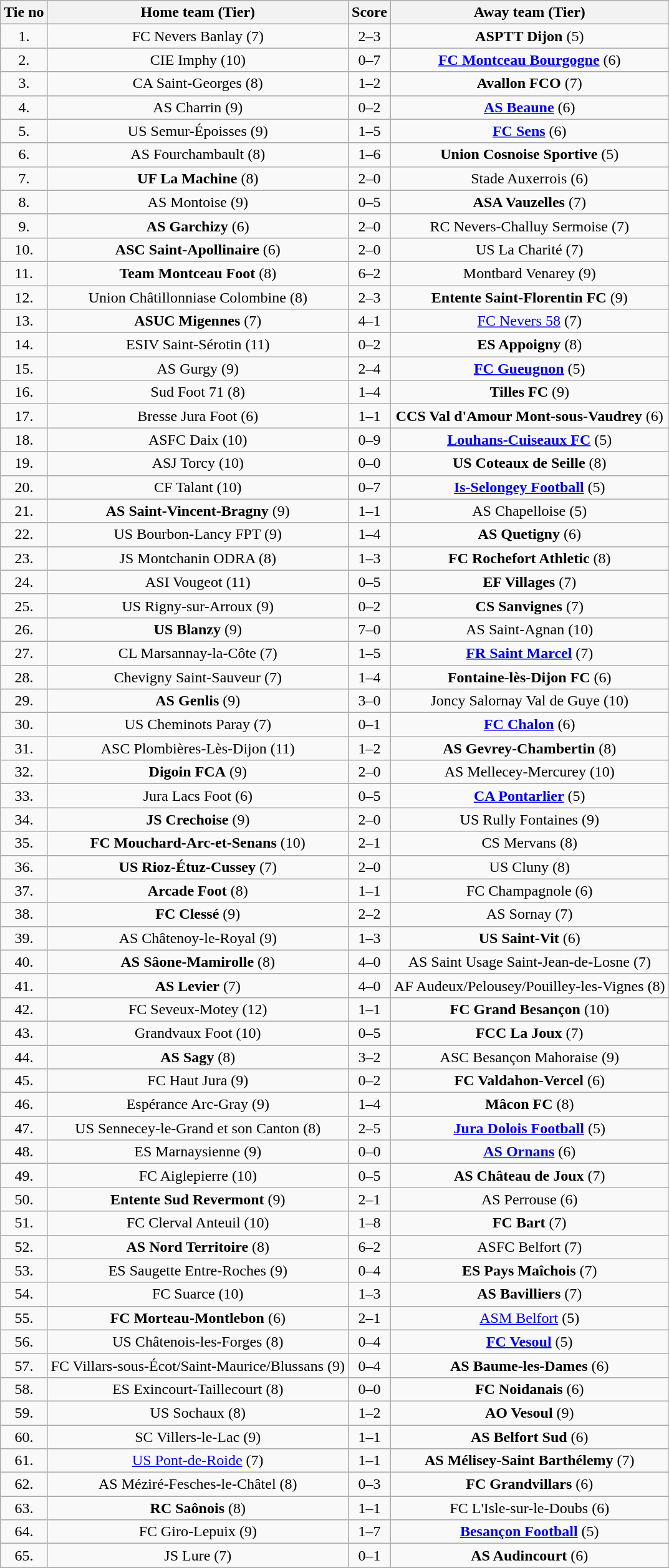<table class="wikitable" style="text-align: center">
<tr>
<th>Tie no</th>
<th>Home team (Tier)</th>
<th>Score</th>
<th>Away team (Tier)</th>
</tr>
<tr>
<td>1.</td>
<td>FC Nevers Banlay (7)</td>
<td>2–3</td>
<td><strong>ASPTT Dijon</strong> (5)</td>
</tr>
<tr>
<td>2.</td>
<td>CIE Imphy (10)</td>
<td>0–7</td>
<td><strong><a href='#'>FC Montceau Bourgogne</a></strong> (6)</td>
</tr>
<tr>
<td>3.</td>
<td>CA Saint-Georges (8)</td>
<td>1–2</td>
<td><strong>Avallon FCO</strong> (7)</td>
</tr>
<tr>
<td>4.</td>
<td>AS Charrin (9)</td>
<td>0–2</td>
<td><strong><a href='#'>AS Beaune</a></strong> (6)</td>
</tr>
<tr>
<td>5.</td>
<td>US Semur-Époisses (9)</td>
<td>1–5</td>
<td><strong><a href='#'>FC Sens</a></strong> (6)</td>
</tr>
<tr>
<td>6.</td>
<td>AS Fourchambault (8)</td>
<td>1–6</td>
<td><strong>Union Cosnoise Sportive</strong> (5)</td>
</tr>
<tr>
<td>7.</td>
<td><strong>UF La Machine</strong> (8)</td>
<td>2–0</td>
<td>Stade Auxerrois (6)</td>
</tr>
<tr>
<td>8.</td>
<td>AS Montoise (9)</td>
<td>0–5</td>
<td><strong>ASA Vauzelles</strong> (7)</td>
</tr>
<tr>
<td>9.</td>
<td><strong>AS Garchizy</strong> (6)</td>
<td>2–0</td>
<td>RC Nevers-Challuy Sermoise (7)</td>
</tr>
<tr>
<td>10.</td>
<td><strong>ASC Saint-Apollinaire</strong> (6)</td>
<td>2–0</td>
<td>US La Charité (7)</td>
</tr>
<tr>
<td>11.</td>
<td><strong>Team Montceau Foot</strong> (8)</td>
<td>6–2</td>
<td>Montbard Venarey (9)</td>
</tr>
<tr>
<td>12.</td>
<td>Union Châtillonniase Colombine (8)</td>
<td>2–3</td>
<td><strong>Entente Saint-Florentin FC</strong> (9)</td>
</tr>
<tr>
<td>13.</td>
<td><strong>ASUC Migennes</strong> (7)</td>
<td>4–1</td>
<td><a href='#'>FC Nevers 58</a> (7)</td>
</tr>
<tr>
<td>14.</td>
<td>ESIV Saint-Sérotin (11)</td>
<td>0–2</td>
<td><strong>ES Appoigny</strong> (8)</td>
</tr>
<tr>
<td>15.</td>
<td>AS Gurgy (9)</td>
<td>2–4</td>
<td><strong><a href='#'>FC Gueugnon</a></strong> (5)</td>
</tr>
<tr>
<td>16.</td>
<td>Sud Foot 71 (8)</td>
<td>1–4</td>
<td><strong>Tilles FC</strong> (9)</td>
</tr>
<tr>
<td>17.</td>
<td>Bresse Jura Foot (6)</td>
<td>1–1 </td>
<td><strong>CCS Val d'Amour Mont-sous-Vaudrey</strong> (6)</td>
</tr>
<tr>
<td>18.</td>
<td>ASFC Daix (10)</td>
<td>0–9</td>
<td><strong><a href='#'>Louhans-Cuiseaux FC</a></strong> (5)</td>
</tr>
<tr>
<td>19.</td>
<td>ASJ Torcy (10)</td>
<td>0–0 </td>
<td><strong>US Coteaux de Seille</strong> (8)</td>
</tr>
<tr>
<td>20.</td>
<td>CF Talant (10)</td>
<td>0–7</td>
<td><strong><a href='#'>Is-Selongey Football</a></strong> (5)</td>
</tr>
<tr>
<td>21.</td>
<td><strong>AS Saint-Vincent-Bragny</strong> (9)</td>
<td>1–1 </td>
<td>AS Chapelloise (5)</td>
</tr>
<tr>
<td>22.</td>
<td>US Bourbon-Lancy FPT (9)</td>
<td>1–4</td>
<td><strong>AS Quetigny</strong> (6)</td>
</tr>
<tr>
<td>23.</td>
<td>JS Montchanin ODRA (8)</td>
<td>1–3</td>
<td><strong>FC Rochefort Athletic</strong> (8)</td>
</tr>
<tr>
<td>24.</td>
<td>ASI Vougeot (11)</td>
<td>0–5</td>
<td><strong>EF Villages</strong> (7)</td>
</tr>
<tr>
<td>25.</td>
<td>US Rigny-sur-Arroux (9)</td>
<td>0–2</td>
<td><strong>CS Sanvignes</strong> (7)</td>
</tr>
<tr>
<td>26.</td>
<td><strong>US Blanzy</strong> (9)</td>
<td>7–0</td>
<td>AS Saint-Agnan (10)</td>
</tr>
<tr>
<td>27.</td>
<td>CL Marsannay-la-Côte (7)</td>
<td>1–5</td>
<td><strong><a href='#'>FR Saint Marcel</a></strong> (7)</td>
</tr>
<tr>
<td>28.</td>
<td>Chevigny Saint-Sauveur (7)</td>
<td>1–4</td>
<td><strong>Fontaine-lès-Dijon FC</strong> (6)</td>
</tr>
<tr>
<td>29.</td>
<td><strong>AS Genlis</strong> (9)</td>
<td>3–0</td>
<td>Joncy Salornay Val de Guye (10)</td>
</tr>
<tr>
<td>30.</td>
<td>US Cheminots Paray (7)</td>
<td>0–1</td>
<td><strong><a href='#'>FC Chalon</a></strong> (6)</td>
</tr>
<tr>
<td>31.</td>
<td>ASC Plombières-Lès-Dijon (11)</td>
<td>1–2</td>
<td><strong>AS Gevrey-Chambertin</strong> (8)</td>
</tr>
<tr>
<td>32.</td>
<td><strong>Digoin FCA</strong> (9)</td>
<td>2–0</td>
<td>AS Mellecey-Mercurey (10)</td>
</tr>
<tr>
<td>33.</td>
<td>Jura Lacs Foot (6)</td>
<td>0–5</td>
<td><strong><a href='#'>CA Pontarlier</a></strong> (5)</td>
</tr>
<tr>
<td>34.</td>
<td><strong>JS Crechoise</strong> (9)</td>
<td>2–0</td>
<td>US Rully Fontaines (9)</td>
</tr>
<tr>
<td>35.</td>
<td><strong>FC Mouchard-Arc-et-Senans</strong> (10)</td>
<td>2–1</td>
<td>CS Mervans (8)</td>
</tr>
<tr>
<td>36.</td>
<td><strong>US Rioz-Étuz-Cussey</strong> (7)</td>
<td>2–0</td>
<td>US Cluny (8)</td>
</tr>
<tr>
<td>37.</td>
<td><strong>Arcade Foot</strong> (8)</td>
<td>1–1 </td>
<td>FC Champagnole (6)</td>
</tr>
<tr>
<td>38.</td>
<td><strong>FC Clessé</strong> (9)</td>
<td>2–2 </td>
<td>AS Sornay (7)</td>
</tr>
<tr>
<td>39.</td>
<td>AS Châtenoy-le-Royal (9)</td>
<td>1–3</td>
<td><strong>US Saint-Vit</strong> (6)</td>
</tr>
<tr>
<td>40.</td>
<td><strong>AS Sâone-Mamirolle</strong> (8)</td>
<td>4–0</td>
<td>AS Saint Usage Saint-Jean-de-Losne (7)</td>
</tr>
<tr>
<td>41.</td>
<td><strong>AS Levier</strong> (7)</td>
<td>4–0</td>
<td>AF Audeux/Pelousey/Pouilley-les-Vignes (8)</td>
</tr>
<tr>
<td>42.</td>
<td>FC Seveux-Motey (12)</td>
<td>1–1 </td>
<td><strong>FC Grand Besançon</strong> (10)</td>
</tr>
<tr>
<td>43.</td>
<td>Grandvaux Foot (10)</td>
<td>0–5</td>
<td><strong>FCC La Joux</strong> (7)</td>
</tr>
<tr>
<td>44.</td>
<td><strong>AS Sagy</strong> (8)</td>
<td>3–2</td>
<td>ASC Besançon Mahoraise (9)</td>
</tr>
<tr>
<td>45.</td>
<td>FC Haut Jura (9)</td>
<td>0–2</td>
<td><strong>FC Valdahon-Vercel</strong> (6)</td>
</tr>
<tr>
<td>46.</td>
<td>Espérance Arc-Gray (9)</td>
<td>1–4</td>
<td><strong>Mâcon FC</strong> (8)</td>
</tr>
<tr>
<td>47.</td>
<td>US Sennecey-le-Grand et son Canton (8)</td>
<td>2–5</td>
<td><strong><a href='#'>Jura Dolois Football</a></strong> (5)</td>
</tr>
<tr>
<td>48.</td>
<td>ES Marnaysienne (9)</td>
<td>0–0 </td>
<td><strong><a href='#'>AS Ornans</a></strong> (6)</td>
</tr>
<tr>
<td>49.</td>
<td>FC Aiglepierre (10)</td>
<td>0–5</td>
<td><strong>AS Château de Joux</strong> (7)</td>
</tr>
<tr>
<td>50.</td>
<td><strong>Entente Sud Revermont</strong> (9)</td>
<td>2–1</td>
<td>AS Perrouse (6)</td>
</tr>
<tr>
<td>51.</td>
<td>FC Clerval Anteuil (10)</td>
<td>1–8</td>
<td><strong>FC Bart</strong> (7)</td>
</tr>
<tr>
<td>52.</td>
<td><strong>AS Nord Territoire</strong> (8)</td>
<td>6–2</td>
<td>ASFC Belfort (7)</td>
</tr>
<tr>
<td>53.</td>
<td>ES Saugette Entre-Roches (9)</td>
<td>0–4</td>
<td><strong>ES Pays Maîchois</strong> (7)</td>
</tr>
<tr>
<td>54.</td>
<td>FC Suarce (10)</td>
<td>1–3</td>
<td><strong>AS Bavilliers</strong> (7)</td>
</tr>
<tr>
<td>55.</td>
<td><strong>FC Morteau-Montlebon</strong> (6)</td>
<td>2–1</td>
<td><a href='#'>ASM Belfort</a> (5)</td>
</tr>
<tr>
<td>56.</td>
<td>US Châtenois-les-Forges (8)</td>
<td>0–4</td>
<td><strong><a href='#'>FC Vesoul</a></strong> (5)</td>
</tr>
<tr>
<td>57.</td>
<td>FC Villars-sous-Écot/Saint-Maurice/Blussans (9)</td>
<td>0–4</td>
<td><strong>AS Baume-les-Dames</strong> (6)</td>
</tr>
<tr>
<td>58.</td>
<td>ES Exincourt-Taillecourt (8)</td>
<td>0–0 </td>
<td><strong>FC Noidanais</strong> (6)</td>
</tr>
<tr>
<td>59.</td>
<td>US Sochaux (8)</td>
<td>1–2</td>
<td><strong>AO Vesoul</strong> (9)</td>
</tr>
<tr>
<td>60.</td>
<td>SC Villers-le-Lac (9)</td>
<td>1–1 </td>
<td><strong>AS Belfort Sud</strong> (6)</td>
</tr>
<tr>
<td>61.</td>
<td><a href='#'>US Pont-de-Roide</a> (7)</td>
<td>1–1 </td>
<td><strong>AS Mélisey-Saint Barthélemy</strong> (7)</td>
</tr>
<tr>
<td>62.</td>
<td>AS Méziré-Fesches-le-Châtel (8)</td>
<td>0–3</td>
<td><strong>FC Grandvillars</strong> (6)</td>
</tr>
<tr>
<td>63.</td>
<td><strong>RC Saônois</strong> (8)</td>
<td>1–1 </td>
<td>FC L'Isle-sur-le-Doubs (6)</td>
</tr>
<tr>
<td>64.</td>
<td>FC Giro-Lepuix (9)</td>
<td>1–7</td>
<td><strong><a href='#'>Besançon Football</a></strong> (5)</td>
</tr>
<tr>
<td>65.</td>
<td>JS Lure (7)</td>
<td>0–1</td>
<td><strong>AS Audincourt</strong> (6)</td>
</tr>
</table>
